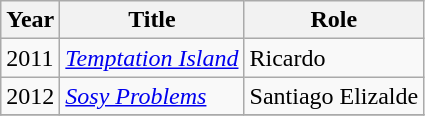<table class="wikitable">
<tr>
<th>Year</th>
<th>Title</th>
<th>Role</th>
</tr>
<tr>
<td>2011</td>
<td><em><a href='#'>Temptation Island</a></em></td>
<td>Ricardo</td>
</tr>
<tr>
<td>2012</td>
<td><em><a href='#'>Sosy Problems</a></em></td>
<td>Santiago Elizalde</td>
</tr>
<tr>
</tr>
</table>
